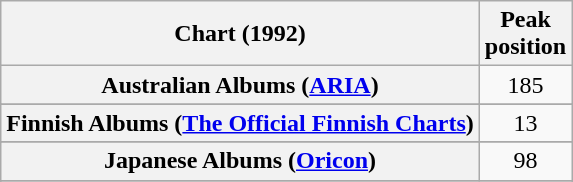<table class="wikitable sortable plainrowheaders" style="text-align:center">
<tr>
<th scope="col">Chart (1992)</th>
<th scope="col">Peak<br> position</th>
</tr>
<tr>
<th scope="row">Australian Albums (<a href='#'>ARIA</a>)</th>
<td align="center">185</td>
</tr>
<tr>
</tr>
<tr>
</tr>
<tr>
<th scope="row">Finnish Albums (<a href='#'>The Official Finnish Charts</a>)</th>
<td align="center">13</td>
</tr>
<tr>
</tr>
<tr>
<th scope="row">Japanese Albums (<a href='#'>Oricon</a>)</th>
<td align="center">98</td>
</tr>
<tr>
</tr>
<tr>
</tr>
<tr>
</tr>
<tr>
</tr>
</table>
